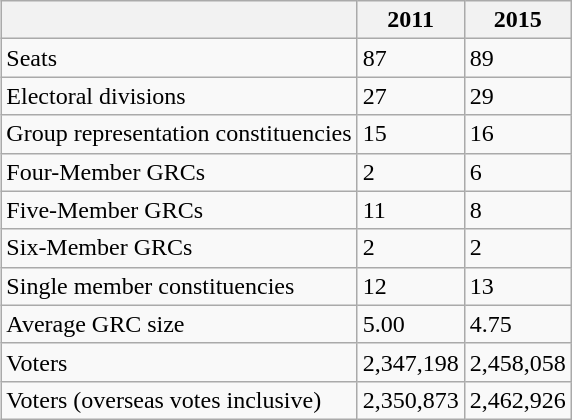<table class="wikitable" style="float:right;">
<tr>
<th></th>
<th style="width:50px;">2011</th>
<th style="width:50px;">2015</th>
</tr>
<tr>
<td>Seats</td>
<td><div>87</div></td>
<td><div>89</div></td>
</tr>
<tr>
<td>Electoral divisions</td>
<td><div>27</div></td>
<td><div>29</div></td>
</tr>
<tr>
<td>Group representation constituencies</td>
<td><div>15</div></td>
<td><div>16</div></td>
</tr>
<tr>
<td>Four-Member GRCs</td>
<td>2</td>
<td>6</td>
</tr>
<tr>
<td>Five-Member GRCs</td>
<td>11</td>
<td>8</td>
</tr>
<tr>
<td>Six-Member GRCs</td>
<td>2</td>
<td>2</td>
</tr>
<tr>
<td>Single member constituencies</td>
<td><div>12</div></td>
<td><div>13</div></td>
</tr>
<tr>
<td>Average GRC size</td>
<td>5.00</td>
<td>4.75</td>
</tr>
<tr>
<td>Voters</td>
<td><div>2,347,198</div></td>
<td><div>2,458,058</div></td>
</tr>
<tr>
<td>Voters (overseas votes inclusive)</td>
<td><div> 2,350,873</div></td>
<td><div>2,462,926</div></td>
</tr>
</table>
